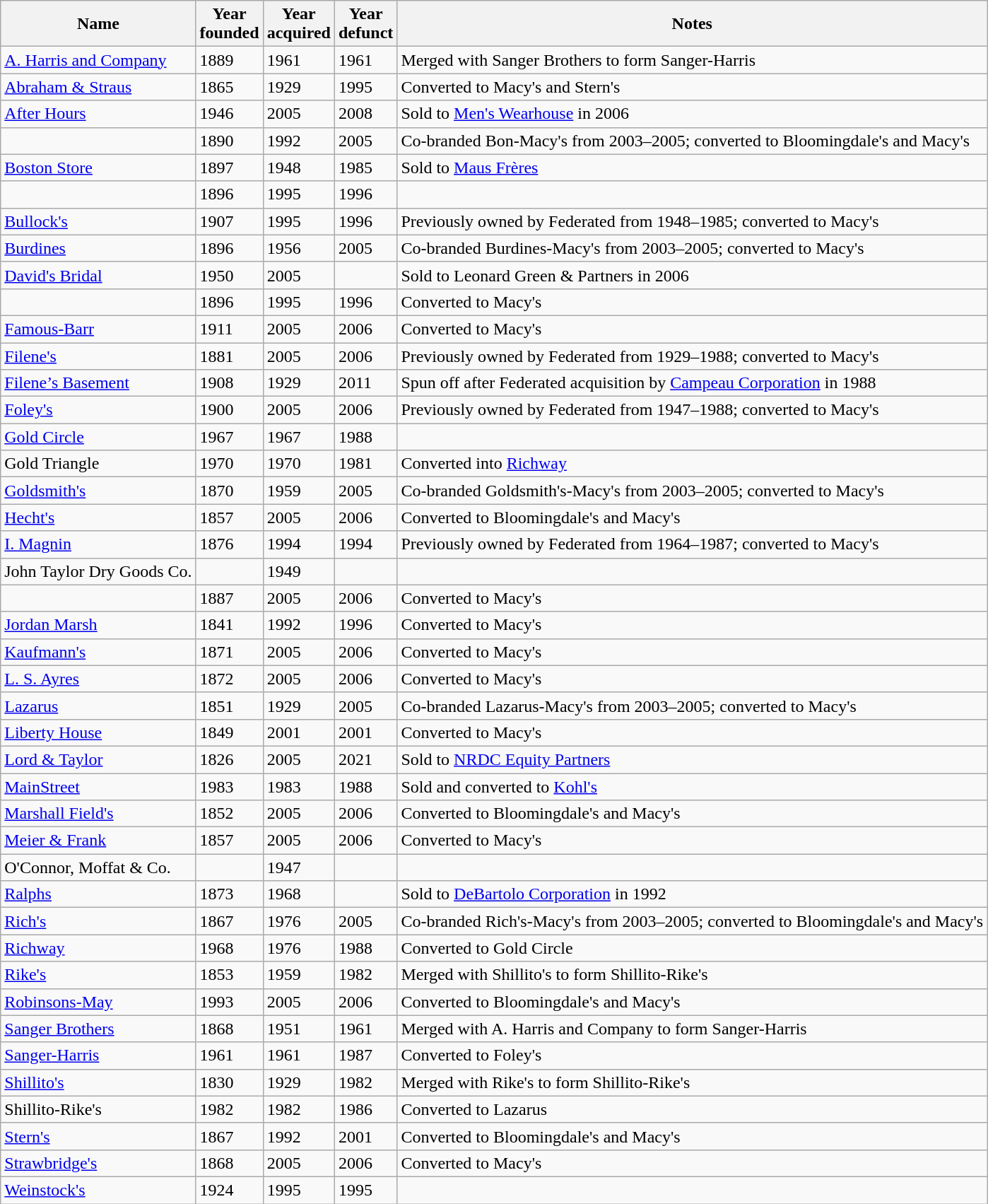<table class="wikitable sortable">
<tr>
<th>Name</th>
<th>Year<br>founded</th>
<th>Year<br>acquired</th>
<th>Year<br>defunct</th>
<th class="unsortable">Notes</th>
</tr>
<tr>
<td><a href='#'>A. Harris and Company</a></td>
<td>1889</td>
<td>1961</td>
<td>1961</td>
<td>Merged with Sanger Brothers to form Sanger-Harris</td>
</tr>
<tr>
<td><a href='#'>Abraham & Straus</a></td>
<td>1865</td>
<td>1929</td>
<td>1995</td>
<td>Converted to Macy's and Stern's</td>
</tr>
<tr>
<td><a href='#'>After Hours</a></td>
<td>1946</td>
<td>2005</td>
<td>2008</td>
<td>Sold to <a href='#'>Men's Wearhouse</a> in 2006</td>
</tr>
<tr>
<td></td>
<td>1890</td>
<td>1992</td>
<td>2005</td>
<td>Co-branded Bon-Macy's from 2003–2005; converted to Bloomingdale's and Macy's</td>
</tr>
<tr>
<td><a href='#'>Boston Store</a></td>
<td>1897</td>
<td>1948</td>
<td>1985</td>
<td>Sold to <a href='#'>Maus Frères</a></td>
</tr>
<tr>
<td></td>
<td>1896</td>
<td>1995</td>
<td>1996</td>
<td></td>
</tr>
<tr>
<td><a href='#'>Bullock's</a></td>
<td>1907</td>
<td>1995</td>
<td>1996</td>
<td>Previously owned by Federated from 1948–1985; converted to Macy's</td>
</tr>
<tr>
<td><a href='#'>Burdines</a></td>
<td>1896</td>
<td>1956</td>
<td>2005</td>
<td>Co-branded Burdines-Macy's from 2003–2005; converted to Macy's</td>
</tr>
<tr>
<td><a href='#'>David's Bridal</a></td>
<td>1950</td>
<td>2005</td>
<td></td>
<td>Sold to Leonard Green & Partners in 2006</td>
</tr>
<tr>
<td></td>
<td>1896</td>
<td>1995</td>
<td>1996</td>
<td>Converted to Macy's</td>
</tr>
<tr>
<td><a href='#'>Famous-Barr</a></td>
<td>1911</td>
<td>2005</td>
<td>2006</td>
<td>Converted to Macy's</td>
</tr>
<tr>
<td><a href='#'>Filene's</a></td>
<td>1881</td>
<td>2005</td>
<td>2006</td>
<td>Previously owned by Federated from 1929–1988; converted to Macy's</td>
</tr>
<tr>
<td><a href='#'>Filene’s Basement</a></td>
<td>1908</td>
<td>1929</td>
<td>2011</td>
<td>Spun off after Federated acquisition by <a href='#'>Campeau Corporation</a> in 1988</td>
</tr>
<tr>
<td><a href='#'>Foley's</a></td>
<td>1900</td>
<td>2005</td>
<td>2006</td>
<td>Previously owned by Federated from 1947–1988; converted to Macy's</td>
</tr>
<tr>
<td><a href='#'>Gold Circle</a></td>
<td>1967</td>
<td>1967</td>
<td>1988</td>
<td></td>
</tr>
<tr>
<td>Gold Triangle</td>
<td>1970</td>
<td>1970</td>
<td>1981</td>
<td>Converted into <a href='#'>Richway</a></td>
</tr>
<tr>
<td><a href='#'>Goldsmith's</a></td>
<td>1870</td>
<td>1959</td>
<td>2005</td>
<td>Co-branded Goldsmith's-Macy's from 2003–2005; converted to Macy's</td>
</tr>
<tr>
<td><a href='#'>Hecht's</a></td>
<td>1857</td>
<td>2005</td>
<td>2006</td>
<td>Converted to Bloomingdale's and Macy's</td>
</tr>
<tr>
<td><a href='#'>I. Magnin</a></td>
<td>1876</td>
<td>1994</td>
<td>1994</td>
<td>Previously owned by Federated from 1964–1987; converted to Macy's</td>
</tr>
<tr>
<td>John Taylor Dry Goods Co.</td>
<td></td>
<td>1949</td>
<td></td>
<td></td>
</tr>
<tr>
<td></td>
<td>1887</td>
<td>2005</td>
<td>2006</td>
<td>Converted to Macy's</td>
</tr>
<tr>
<td><a href='#'>Jordan Marsh</a></td>
<td>1841</td>
<td>1992</td>
<td>1996</td>
<td>Converted to Macy's</td>
</tr>
<tr>
<td><a href='#'>Kaufmann's</a></td>
<td>1871</td>
<td>2005</td>
<td>2006</td>
<td>Converted to Macy's</td>
</tr>
<tr>
<td><a href='#'>L. S. Ayres</a></td>
<td>1872</td>
<td>2005</td>
<td>2006</td>
<td>Converted to Macy's</td>
</tr>
<tr>
<td><a href='#'>Lazarus</a></td>
<td>1851</td>
<td>1929</td>
<td>2005</td>
<td>Co-branded Lazarus-Macy's from 2003–2005; converted to Macy's</td>
</tr>
<tr>
<td><a href='#'>Liberty House</a></td>
<td>1849</td>
<td>2001</td>
<td>2001</td>
<td>Converted to Macy's</td>
</tr>
<tr>
<td><a href='#'>Lord & Taylor</a></td>
<td>1826</td>
<td>2005</td>
<td>2021</td>
<td>Sold to <a href='#'>NRDC Equity Partners</a></td>
</tr>
<tr>
<td><a href='#'>MainStreet</a></td>
<td>1983</td>
<td>1983</td>
<td>1988</td>
<td>Sold and converted to <a href='#'>Kohl's</a></td>
</tr>
<tr>
<td><a href='#'>Marshall Field's</a></td>
<td>1852</td>
<td>2005</td>
<td>2006</td>
<td>Converted to Bloomingdale's and Macy's</td>
</tr>
<tr>
<td><a href='#'>Meier & Frank</a></td>
<td>1857</td>
<td>2005</td>
<td>2006</td>
<td>Converted to Macy's</td>
</tr>
<tr>
<td>O'Connor, Moffat & Co.</td>
<td></td>
<td>1947</td>
<td></td>
<td></td>
</tr>
<tr>
<td><a href='#'>Ralphs</a></td>
<td>1873</td>
<td>1968</td>
<td></td>
<td>Sold to <a href='#'>DeBartolo Corporation</a> in 1992</td>
</tr>
<tr>
<td><a href='#'>Rich's</a></td>
<td>1867</td>
<td>1976</td>
<td>2005</td>
<td>Co-branded Rich's-Macy's from 2003–2005; converted to Bloomingdale's and Macy's</td>
</tr>
<tr>
<td><a href='#'>Richway</a></td>
<td>1968</td>
<td>1976</td>
<td>1988</td>
<td>Converted to Gold Circle</td>
</tr>
<tr>
<td><a href='#'>Rike's</a></td>
<td>1853</td>
<td>1959</td>
<td>1982</td>
<td>Merged with Shillito's to form Shillito-Rike's</td>
</tr>
<tr>
<td><a href='#'>Robinsons-May</a></td>
<td>1993</td>
<td>2005</td>
<td>2006</td>
<td>Converted to Bloomingdale's and Macy's</td>
</tr>
<tr>
<td><a href='#'>Sanger Brothers</a></td>
<td>1868</td>
<td>1951</td>
<td>1961</td>
<td>Merged with A. Harris and Company to form Sanger-Harris</td>
</tr>
<tr>
<td><a href='#'>Sanger-Harris</a></td>
<td>1961</td>
<td>1961</td>
<td>1987</td>
<td>Converted to Foley's</td>
</tr>
<tr>
<td><a href='#'>Shillito's</a></td>
<td>1830</td>
<td>1929</td>
<td>1982</td>
<td>Merged with Rike's to form Shillito-Rike's</td>
</tr>
<tr>
<td>Shillito-Rike's</td>
<td>1982</td>
<td>1982</td>
<td>1986</td>
<td>Converted to Lazarus</td>
</tr>
<tr>
<td><a href='#'>Stern's</a></td>
<td>1867</td>
<td>1992</td>
<td>2001</td>
<td>Converted to Bloomingdale's and Macy's</td>
</tr>
<tr>
<td><a href='#'>Strawbridge's</a></td>
<td>1868</td>
<td>2005</td>
<td>2006</td>
<td>Converted to Macy's</td>
</tr>
<tr>
<td><a href='#'>Weinstock's</a></td>
<td>1924</td>
<td>1995</td>
<td>1995</td>
<td></td>
</tr>
</table>
